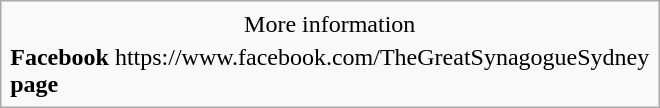<table class=infobox width=200px>
<tr>
<td colspan=2 align=center>More information</td>
</tr>
<tr>
<td><strong>Facebook page</strong></td>
<td>https://www.facebook.com/TheGreatSynagogueSydney</td>
</tr>
</table>
